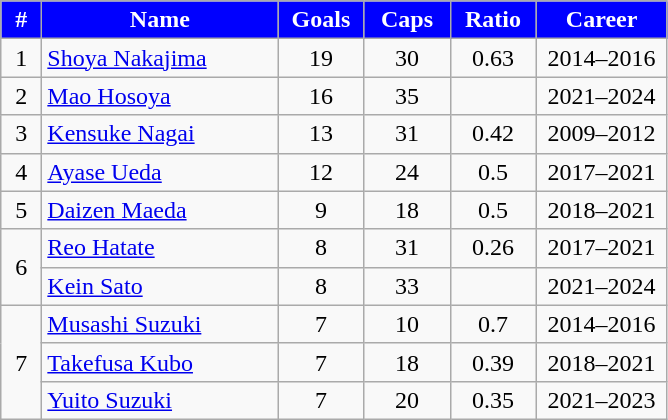<table class="wikitable sortable" style="text-align:center">
<tr>
<th style="width:20px;background:blue;color:white">#</th>
<th style="width:150px;background:blue;color:white">Name</th>
<th style="width:50px;background:blue;color:white">Goals</th>
<th style="width:50px;background:blue;color:white">Caps</th>
<th style="width:50px;background:blue;color:white">Ratio</th>
<th style="width:80px;background:blue;color:white">Career</th>
</tr>
<tr>
<td>1</td>
<td style="text-align:left"><a href='#'>Shoya Nakajima</a></td>
<td>19</td>
<td>30</td>
<td>0.63</td>
<td>2014–2016</td>
</tr>
<tr>
<td>2</td>
<td style="text-align:left"><a href='#'>Mao Hosoya</a></td>
<td>16</td>
<td>35</td>
<td></td>
<td>2021–2024</td>
</tr>
<tr>
<td>3</td>
<td style="text-align:left"><a href='#'>Kensuke Nagai</a></td>
<td>13</td>
<td>31</td>
<td>0.42</td>
<td>2009–2012</td>
</tr>
<tr>
<td>4</td>
<td style="text-align:left"><a href='#'>Ayase Ueda</a></td>
<td>12</td>
<td>24</td>
<td>0.5</td>
<td>2017–2021</td>
</tr>
<tr>
<td>5</td>
<td style="text-align:left"><a href='#'>Daizen Maeda</a></td>
<td>9</td>
<td>18</td>
<td>0.5</td>
<td>2018–2021</td>
</tr>
<tr>
<td rowspan="2">6</td>
<td style="text-align:left"><a href='#'>Reo Hatate</a></td>
<td>8</td>
<td>31</td>
<td>0.26</td>
<td>2017–2021</td>
</tr>
<tr>
<td style="text-align:left"><a href='#'>Kein Sato</a></td>
<td>8</td>
<td>33</td>
<td></td>
<td>2021–2024</td>
</tr>
<tr>
<td rowspan="3">7</td>
<td style="text-align:left"><a href='#'>Musashi Suzuki</a></td>
<td>7</td>
<td>10</td>
<td>0.7</td>
<td>2014–2016</td>
</tr>
<tr>
<td style="text-align:left"><a href='#'>Takefusa Kubo</a></td>
<td>7</td>
<td>18</td>
<td>0.39</td>
<td>2018–2021</td>
</tr>
<tr>
<td style="text-align:left"><a href='#'>Yuito Suzuki</a></td>
<td>7</td>
<td>20</td>
<td>0.35</td>
<td>2021–2023</td>
</tr>
</table>
